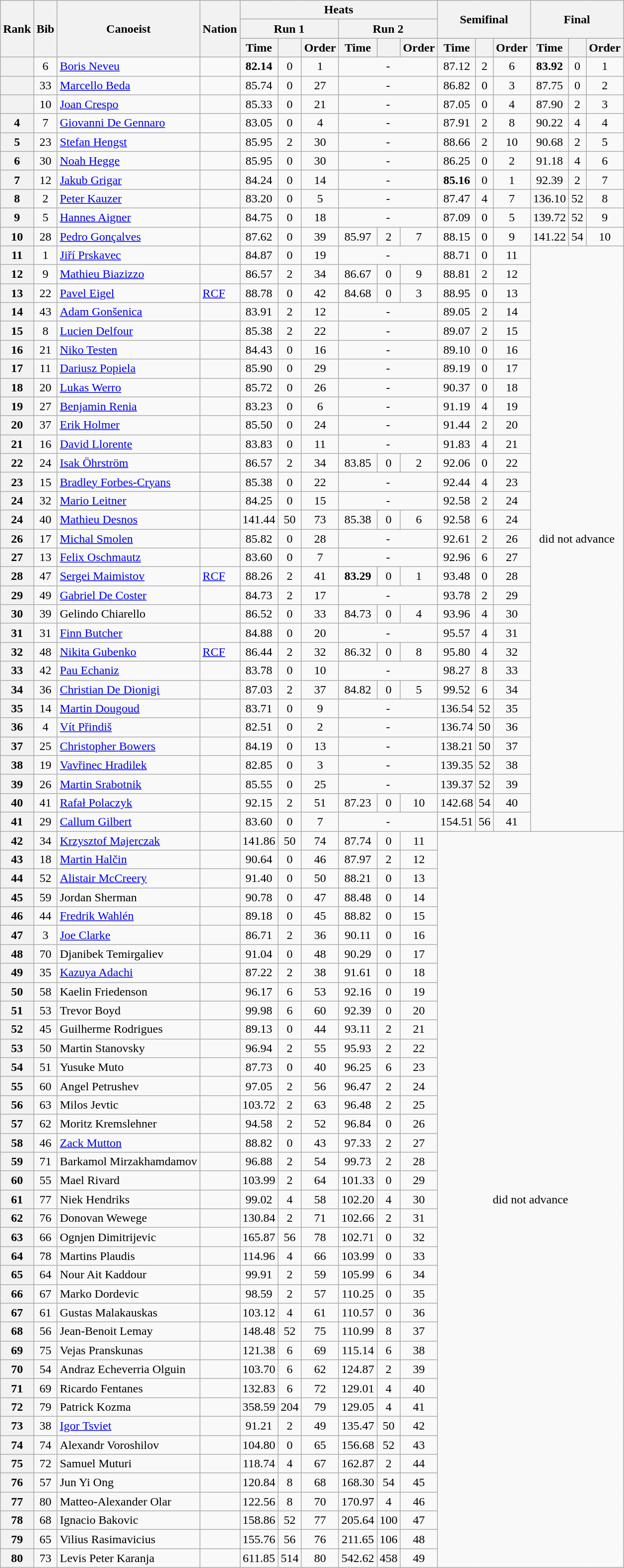<table class="wikitable" style="text-align:center">
<tr>
<th rowspan=3>Rank</th>
<th rowspan=3>Bib</th>
<th rowspan=3>Canoeist</th>
<th rowspan=3>Nation</th>
<th colspan=6>Heats</th>
<th colspan=3 rowspan=2>Semifinal</th>
<th colspan=3 rowspan=2>Final</th>
</tr>
<tr>
<th colspan=3>Run 1</th>
<th colspan=3>Run 2</th>
</tr>
<tr>
<th>Time</th>
<th></th>
<th>Order</th>
<th>Time</th>
<th></th>
<th>Order</th>
<th>Time</th>
<th></th>
<th>Order</th>
<th>Time</th>
<th></th>
<th>Order</th>
</tr>
<tr>
<th></th>
<td>6</td>
<td align=left><a href='#'>Boris Neveu</a></td>
<td align=left></td>
<td><strong>82.14</strong></td>
<td>0</td>
<td>1</td>
<td colspan=3>-</td>
<td>87.12</td>
<td>2</td>
<td>6</td>
<td><strong>83.92</strong></td>
<td>0</td>
<td>1</td>
</tr>
<tr>
<th></th>
<td>33</td>
<td align=left><a href='#'>Marcello Beda</a></td>
<td align=left></td>
<td>85.74</td>
<td>0</td>
<td>27</td>
<td colspan=3>-</td>
<td>86.82</td>
<td>0</td>
<td>3</td>
<td>87.75</td>
<td>0</td>
<td>2</td>
</tr>
<tr>
<th></th>
<td>10</td>
<td align=left><a href='#'>Joan Crespo</a></td>
<td align=left></td>
<td>85.33</td>
<td>0</td>
<td>21</td>
<td colspan=3>-</td>
<td>87.05</td>
<td>0</td>
<td>4</td>
<td>87.90</td>
<td>2</td>
<td>3</td>
</tr>
<tr>
<th>4</th>
<td>7</td>
<td align=left><a href='#'>Giovanni De Gennaro</a></td>
<td align=left></td>
<td>83.05</td>
<td>0</td>
<td>4</td>
<td colspan=3>-</td>
<td>87.91</td>
<td>2</td>
<td>8</td>
<td>90.22</td>
<td>4</td>
<td>4</td>
</tr>
<tr>
<th>5</th>
<td>23</td>
<td align=left><a href='#'>Stefan Hengst</a></td>
<td align=left></td>
<td>85.95</td>
<td>2</td>
<td>30</td>
<td colspan=3>-</td>
<td>88.66</td>
<td>2</td>
<td>10</td>
<td>90.68</td>
<td>2</td>
<td>5</td>
</tr>
<tr>
<th>6</th>
<td>30</td>
<td align=left><a href='#'>Noah Hegge</a></td>
<td align=left></td>
<td>85.95</td>
<td>0</td>
<td>30</td>
<td colspan=3>-</td>
<td>86.25</td>
<td>0</td>
<td>2</td>
<td>91.18</td>
<td>4</td>
<td>6</td>
</tr>
<tr>
<th>7</th>
<td>12</td>
<td align=left><a href='#'>Jakub Grigar</a></td>
<td align=left></td>
<td>84.24</td>
<td>0</td>
<td>14</td>
<td colspan=3>-</td>
<td><strong>85.16</strong></td>
<td>0</td>
<td>1</td>
<td>92.39</td>
<td>2</td>
<td>7</td>
</tr>
<tr>
<th>8</th>
<td>2</td>
<td align=left><a href='#'>Peter Kauzer</a></td>
<td align=left></td>
<td>83.20</td>
<td>0</td>
<td>5</td>
<td colspan=3>-</td>
<td>87.47</td>
<td>4</td>
<td>7</td>
<td>136.10</td>
<td>52</td>
<td>8</td>
</tr>
<tr>
<th>9</th>
<td>5</td>
<td align=left><a href='#'>Hannes Aigner</a></td>
<td align=left></td>
<td>84.75</td>
<td>0</td>
<td>18</td>
<td colspan=3>-</td>
<td>87.09</td>
<td>0</td>
<td>5</td>
<td>139.72</td>
<td>52</td>
<td>9</td>
</tr>
<tr>
<th>10</th>
<td>28</td>
<td align=left><a href='#'>Pedro Gonçalves</a></td>
<td align=left></td>
<td>87.62</td>
<td>0</td>
<td>39</td>
<td>85.97</td>
<td>2</td>
<td>7</td>
<td>88.15</td>
<td>0</td>
<td>9</td>
<td>141.22</td>
<td>54</td>
<td>10</td>
</tr>
<tr>
<th>11</th>
<td>1</td>
<td align=left><a href='#'>Jiří Prskavec</a></td>
<td align=left></td>
<td>84.87</td>
<td>0</td>
<td>19</td>
<td colspan=3>-</td>
<td>88.71</td>
<td>0</td>
<td>11</td>
<td colspan=3 rowspan=31>did not advance</td>
</tr>
<tr>
<th>12</th>
<td>9</td>
<td align=left><a href='#'>Mathieu Biazizzo</a></td>
<td align=left></td>
<td>86.57</td>
<td>2</td>
<td>34</td>
<td>86.67</td>
<td>0</td>
<td>9</td>
<td>88.81</td>
<td>2</td>
<td>12</td>
</tr>
<tr>
<th>13</th>
<td>22</td>
<td align=left><a href='#'>Pavel Eigel</a></td>
<td align=left> <a href='#'>RCF</a></td>
<td>88.78</td>
<td>0</td>
<td>42</td>
<td>84.68</td>
<td>0</td>
<td>3</td>
<td>88.95</td>
<td>0</td>
<td>13</td>
</tr>
<tr>
<th>14</th>
<td>43</td>
<td align=left><a href='#'>Adam Gonšenica</a></td>
<td align=left></td>
<td>83.91</td>
<td>2</td>
<td>12</td>
<td colspan=3>-</td>
<td>89.05</td>
<td>2</td>
<td>14</td>
</tr>
<tr>
<th>15</th>
<td>8</td>
<td align=left><a href='#'>Lucien Delfour</a></td>
<td align=left></td>
<td>85.38</td>
<td>2</td>
<td>22</td>
<td colspan=3>-</td>
<td>89.07</td>
<td>2</td>
<td>15</td>
</tr>
<tr>
<th>16</th>
<td>21</td>
<td align=left><a href='#'>Niko Testen</a></td>
<td align=left></td>
<td>84.43</td>
<td>0</td>
<td>16</td>
<td colspan=3>-</td>
<td>89.10</td>
<td>0</td>
<td>16</td>
</tr>
<tr>
<th>17</th>
<td>11</td>
<td align=left><a href='#'>Dariusz Popiela</a></td>
<td align=left></td>
<td>85.90</td>
<td>0</td>
<td>29</td>
<td colspan=3>-</td>
<td>89.19</td>
<td>0</td>
<td>17</td>
</tr>
<tr>
<th>18</th>
<td>20</td>
<td align=left><a href='#'>Lukas Werro</a></td>
<td align=left></td>
<td>85.72</td>
<td>0</td>
<td>26</td>
<td colspan=3>-</td>
<td>90.37</td>
<td>0</td>
<td>18</td>
</tr>
<tr>
<th>19</th>
<td>27</td>
<td align=left><a href='#'>Benjamin Renia</a></td>
<td align=left></td>
<td>83.23</td>
<td>0</td>
<td>6</td>
<td colspan=3>-</td>
<td>91.19</td>
<td>4</td>
<td>19</td>
</tr>
<tr>
<th>20</th>
<td>37</td>
<td align=left><a href='#'>Erik Holmer</a></td>
<td align=left></td>
<td>85.50</td>
<td>0</td>
<td>24</td>
<td colspan=3>-</td>
<td>91.44</td>
<td>2</td>
<td>20</td>
</tr>
<tr>
<th>21</th>
<td>16</td>
<td align=left><a href='#'>David Llorente</a></td>
<td align=left></td>
<td>83.83</td>
<td>0</td>
<td>11</td>
<td colspan=3>-</td>
<td>91.83</td>
<td>4</td>
<td>21</td>
</tr>
<tr>
<th>22</th>
<td>24</td>
<td align=left><a href='#'>Isak Öhrström</a></td>
<td align=left></td>
<td>86.57</td>
<td>2</td>
<td>34</td>
<td>83.85</td>
<td>0</td>
<td>2</td>
<td>92.06</td>
<td>0</td>
<td>22</td>
</tr>
<tr>
<th>23</th>
<td>15</td>
<td align=left><a href='#'>Bradley Forbes-Cryans</a></td>
<td align=left></td>
<td>85.38</td>
<td>0</td>
<td>22</td>
<td colspan=3>-</td>
<td>92.44</td>
<td>4</td>
<td>23</td>
</tr>
<tr>
<th>24</th>
<td>32</td>
<td align=left><a href='#'>Mario Leitner</a></td>
<td align=left></td>
<td>84.25</td>
<td>0</td>
<td>15</td>
<td colspan=3>-</td>
<td>92.58</td>
<td>2</td>
<td>24</td>
</tr>
<tr>
<th>24</th>
<td>40</td>
<td align=left><a href='#'>Mathieu Desnos</a></td>
<td align=left></td>
<td>141.44</td>
<td>50</td>
<td>73</td>
<td>85.38</td>
<td>0</td>
<td>6</td>
<td>92.58</td>
<td>6</td>
<td>24</td>
</tr>
<tr>
<th>26</th>
<td>17</td>
<td align=left><a href='#'>Michal Smolen</a></td>
<td align=left></td>
<td>85.82</td>
<td>0</td>
<td>28</td>
<td colspan=3>-</td>
<td>92.61</td>
<td>2</td>
<td>26</td>
</tr>
<tr>
<th>27</th>
<td>13</td>
<td align=left><a href='#'>Felix Oschmautz</a></td>
<td align=left></td>
<td>83.60</td>
<td>0</td>
<td>7</td>
<td colspan=3>-</td>
<td>92.96</td>
<td>6</td>
<td>27</td>
</tr>
<tr>
<th>28</th>
<td>47</td>
<td align=left><a href='#'>Sergei Maimistov</a></td>
<td align=left> <a href='#'>RCF</a></td>
<td>88.26</td>
<td>2</td>
<td>41</td>
<td><strong>83.29</strong></td>
<td>0</td>
<td>1</td>
<td>93.48</td>
<td>0</td>
<td>28</td>
</tr>
<tr>
<th>29</th>
<td>49</td>
<td align=left><a href='#'>Gabriel De Coster</a></td>
<td align=left></td>
<td>84.73</td>
<td>2</td>
<td>17</td>
<td colspan=3>-</td>
<td>93.78</td>
<td>2</td>
<td>29</td>
</tr>
<tr>
<th>30</th>
<td>39</td>
<td align=left>Gelindo Chiarello</td>
<td align=left></td>
<td>86.52</td>
<td>0</td>
<td>33</td>
<td>84.73</td>
<td>0</td>
<td>4</td>
<td>93.96</td>
<td>4</td>
<td>30</td>
</tr>
<tr>
<th>31</th>
<td>31</td>
<td align=left><a href='#'>Finn Butcher</a></td>
<td align=left></td>
<td>84.88</td>
<td>0</td>
<td>20</td>
<td colspan=3>-</td>
<td>95.57</td>
<td>4</td>
<td>31</td>
</tr>
<tr>
<th>32</th>
<td>48</td>
<td align=left><a href='#'>Nikita Gubenko</a></td>
<td align=left> <a href='#'>RCF</a></td>
<td>86.44</td>
<td>2</td>
<td>32</td>
<td>86.32</td>
<td>0</td>
<td>8</td>
<td>95.80</td>
<td>4</td>
<td>32</td>
</tr>
<tr>
<th>33</th>
<td>42</td>
<td align=left><a href='#'>Pau Echaniz</a></td>
<td align=left></td>
<td>83.78</td>
<td>0</td>
<td>10</td>
<td colspan=3>-</td>
<td>98.27</td>
<td>8</td>
<td>33</td>
</tr>
<tr>
<th>34</th>
<td>36</td>
<td align=left><a href='#'>Christian De Dionigi</a></td>
<td align=left></td>
<td>87.03</td>
<td>2</td>
<td>37</td>
<td>84.82</td>
<td>0</td>
<td>5</td>
<td>99.52</td>
<td>6</td>
<td>34</td>
</tr>
<tr>
<th>35</th>
<td>14</td>
<td align=left><a href='#'>Martin Dougoud</a></td>
<td align=left></td>
<td>83.71</td>
<td>0</td>
<td>9</td>
<td colspan=3>-</td>
<td>136.54</td>
<td>52</td>
<td>35</td>
</tr>
<tr>
<th>36</th>
<td>4</td>
<td align=left><a href='#'>Vít Přindiš</a></td>
<td align=left></td>
<td>82.51</td>
<td>0</td>
<td>2</td>
<td colspan=3>-</td>
<td>136.74</td>
<td>50</td>
<td>36</td>
</tr>
<tr>
<th>37</th>
<td>25</td>
<td align=left><a href='#'>Christopher Bowers</a></td>
<td align=left></td>
<td>84.19</td>
<td>0</td>
<td>13</td>
<td colspan=3>-</td>
<td>138.21</td>
<td>50</td>
<td>37</td>
</tr>
<tr>
<th>38</th>
<td>19</td>
<td align=left><a href='#'>Vavřinec Hradilek</a></td>
<td align=left></td>
<td>82.85</td>
<td>0</td>
<td>3</td>
<td colspan=3>-</td>
<td>139.35</td>
<td>52</td>
<td>38</td>
</tr>
<tr>
<th>39</th>
<td>26</td>
<td align=left><a href='#'>Martin Srabotnik</a></td>
<td align=left></td>
<td>85.55</td>
<td>0</td>
<td>25</td>
<td colspan=3>-</td>
<td>139.37</td>
<td>52</td>
<td>39</td>
</tr>
<tr>
<th>40</th>
<td>41</td>
<td align=left><a href='#'>Rafał Polaczyk</a></td>
<td align=left></td>
<td>92.15</td>
<td>2</td>
<td>51</td>
<td>87.23</td>
<td>0</td>
<td>10</td>
<td>142.68</td>
<td>54</td>
<td>40</td>
</tr>
<tr>
<th>41</th>
<td>29</td>
<td align=left><a href='#'>Callum Gilbert</a></td>
<td align=left></td>
<td>83.60</td>
<td>0</td>
<td>7</td>
<td colspan=3>-</td>
<td>154.51</td>
<td>56</td>
<td>41</td>
</tr>
<tr>
<th>42</th>
<td>34</td>
<td align=left><a href='#'>Krzysztof Majerczak</a></td>
<td align=left></td>
<td>141.86</td>
<td>50</td>
<td>74</td>
<td>87.74</td>
<td>0</td>
<td>11</td>
<td colspan=6 rowspan=39>did not advance</td>
</tr>
<tr>
<th>43</th>
<td>18</td>
<td align=left><a href='#'>Martin Halčin</a></td>
<td align=left></td>
<td>90.64</td>
<td>0</td>
<td>46</td>
<td>87.97</td>
<td>2</td>
<td>12</td>
</tr>
<tr>
<th>44</th>
<td>52</td>
<td align=left><a href='#'>Alistair McCreery</a></td>
<td align=left></td>
<td>91.40</td>
<td>0</td>
<td>50</td>
<td>88.21</td>
<td>0</td>
<td>13</td>
</tr>
<tr>
<th>45</th>
<td>59</td>
<td align=left>Jordan Sherman</td>
<td align=left></td>
<td>90.78</td>
<td>0</td>
<td>47</td>
<td>88.48</td>
<td>0</td>
<td>14</td>
</tr>
<tr>
<th>46</th>
<td>44</td>
<td align=left><a href='#'>Fredrik Wahlén</a></td>
<td align=left></td>
<td>89.18</td>
<td>0</td>
<td>45</td>
<td>88.82</td>
<td>0</td>
<td>15</td>
</tr>
<tr>
<th>47</th>
<td>3</td>
<td align=left><a href='#'>Joe Clarke</a></td>
<td align=left></td>
<td>86.71</td>
<td>2</td>
<td>36</td>
<td>90.11</td>
<td>0</td>
<td>16</td>
</tr>
<tr>
<th>48</th>
<td>70</td>
<td align=left>Djanibek Temirgaliev</td>
<td align=left></td>
<td>91.04</td>
<td>0</td>
<td>48</td>
<td>90.29</td>
<td>0</td>
<td>17</td>
</tr>
<tr>
<th>49</th>
<td>35</td>
<td align=left><a href='#'>Kazuya Adachi</a></td>
<td align=left></td>
<td>87.22</td>
<td>2</td>
<td>38</td>
<td>91.61</td>
<td>0</td>
<td>18</td>
</tr>
<tr>
<th>50</th>
<td>58</td>
<td align=left>Kaelin Friedenson</td>
<td align=left></td>
<td>96.17</td>
<td>6</td>
<td>53</td>
<td>92.16</td>
<td>0</td>
<td>19</td>
</tr>
<tr>
<th>51</th>
<td>53</td>
<td align=left>Trevor Boyd</td>
<td align=left></td>
<td>99.98</td>
<td>6</td>
<td>60</td>
<td>92.39</td>
<td>0</td>
<td>20</td>
</tr>
<tr>
<th>52</th>
<td>45</td>
<td align=left>Guilherme Rodrigues</td>
<td align=left></td>
<td>89.13</td>
<td>0</td>
<td>44</td>
<td>93.11</td>
<td>2</td>
<td>21</td>
</tr>
<tr>
<th>53</th>
<td>50</td>
<td align=left>Martin Stanovsky</td>
<td align=left></td>
<td>96.94</td>
<td>2</td>
<td>55</td>
<td>95.93</td>
<td>2</td>
<td>22</td>
</tr>
<tr>
<th>54</th>
<td>51</td>
<td align=left>Yusuke Muto</td>
<td align=left></td>
<td>87.73</td>
<td>0</td>
<td>40</td>
<td>96.25</td>
<td>6</td>
<td>23</td>
</tr>
<tr>
<th>55</th>
<td>60</td>
<td align=left>Angel Petrushev</td>
<td align=left></td>
<td>97.05</td>
<td>2</td>
<td>56</td>
<td>96.47</td>
<td>2</td>
<td>24</td>
</tr>
<tr>
<th>56</th>
<td>63</td>
<td align=left>Milos Jevtic</td>
<td align=left></td>
<td>103.72</td>
<td>2</td>
<td>63</td>
<td>96.48</td>
<td>2</td>
<td>25</td>
</tr>
<tr>
<th>57</th>
<td>62</td>
<td align=left>Moritz Kremslehner</td>
<td align=left></td>
<td>94.58</td>
<td>2</td>
<td>52</td>
<td>96.84</td>
<td>0</td>
<td>26</td>
</tr>
<tr>
<th>58</th>
<td>46</td>
<td align=left><a href='#'>Zack Mutton</a></td>
<td align=left></td>
<td>88.82</td>
<td>0</td>
<td>43</td>
<td>97.33</td>
<td>2</td>
<td>27</td>
</tr>
<tr>
<th>59</th>
<td>71</td>
<td align=left>Barkamol Mirzakhamdamov</td>
<td align=left></td>
<td>96.88</td>
<td>2</td>
<td>54</td>
<td>99.73</td>
<td>2</td>
<td>28</td>
</tr>
<tr>
<th>60</th>
<td>55</td>
<td align=left>Mael Rivard</td>
<td align=left></td>
<td>103.99</td>
<td>2</td>
<td>64</td>
<td>101.33</td>
<td>0</td>
<td>29</td>
</tr>
<tr>
<th>61</th>
<td>77</td>
<td align=left>Niek Hendriks</td>
<td align=left></td>
<td>99.02</td>
<td>4</td>
<td>58</td>
<td>102.20</td>
<td>4</td>
<td>30</td>
</tr>
<tr>
<th>62</th>
<td>76</td>
<td align=left>Donovan Wewege</td>
<td align=left></td>
<td>130.84</td>
<td>2</td>
<td>71</td>
<td>102.66</td>
<td>2</td>
<td>31</td>
</tr>
<tr>
<th>63</th>
<td>66</td>
<td align=left>Ognjen Dimitrijevic</td>
<td align=left></td>
<td>165.87</td>
<td>56</td>
<td>78</td>
<td>102.71</td>
<td>0</td>
<td>32</td>
</tr>
<tr>
<th>64</th>
<td>78</td>
<td align=left>Martins Plaudis</td>
<td align=left></td>
<td>114.96</td>
<td>4</td>
<td>66</td>
<td>103.99</td>
<td>0</td>
<td>33</td>
</tr>
<tr>
<th>65</th>
<td>64</td>
<td align=left>Nour Ait Kaddour</td>
<td align=left></td>
<td>99.91</td>
<td>2</td>
<td>59</td>
<td>105.99</td>
<td>6</td>
<td>34</td>
</tr>
<tr>
<th>66</th>
<td>67</td>
<td align=left>Marko Dordevic</td>
<td align=left></td>
<td>98.59</td>
<td>2</td>
<td>57</td>
<td>110.25</td>
<td>0</td>
<td>35</td>
</tr>
<tr>
<th>67</th>
<td>61</td>
<td align=left>Gustas Malakauskas</td>
<td align=left></td>
<td>103.12</td>
<td>4</td>
<td>61</td>
<td>110.57</td>
<td>0</td>
<td>36</td>
</tr>
<tr>
<th>68</th>
<td>56</td>
<td align=left>Jean-Benoit Lemay</td>
<td align=left></td>
<td>148.48</td>
<td>52</td>
<td>75</td>
<td>110.99</td>
<td>8</td>
<td>37</td>
</tr>
<tr>
<th>69</th>
<td>75</td>
<td align=left>Vejas Pranskunas</td>
<td align=left></td>
<td>121.38</td>
<td>6</td>
<td>69</td>
<td>115.14</td>
<td>6</td>
<td>38</td>
</tr>
<tr>
<th>70</th>
<td>54</td>
<td align=left>Andraz Echeverria Olguin</td>
<td align=left></td>
<td>103.70</td>
<td>6</td>
<td>62</td>
<td>124.87</td>
<td>2</td>
<td>39</td>
</tr>
<tr>
<th>71</th>
<td>69</td>
<td align=left>Ricardo Fentanes</td>
<td align=left></td>
<td>132.83</td>
<td>6</td>
<td>72</td>
<td>129.01</td>
<td>4</td>
<td>40</td>
</tr>
<tr>
<th>72</th>
<td>79</td>
<td align=left>Patrick Kozma</td>
<td align=left></td>
<td>358.59</td>
<td>204</td>
<td>79</td>
<td>129.05</td>
<td>4</td>
<td>41</td>
</tr>
<tr>
<th>73</th>
<td>38</td>
<td align=left><a href='#'>Igor Tsviet</a></td>
<td align=left></td>
<td>91.21</td>
<td>2</td>
<td>49</td>
<td>135.47</td>
<td>50</td>
<td>42</td>
</tr>
<tr>
<th>74</th>
<td>74</td>
<td align=left>Alexandr Voroshilov</td>
<td align=left></td>
<td>104.80</td>
<td>0</td>
<td>65</td>
<td>156.68</td>
<td>52</td>
<td>43</td>
</tr>
<tr>
<th>75</th>
<td>72</td>
<td align=left>Samuel Muturi</td>
<td align=left></td>
<td>118.74</td>
<td>4</td>
<td>67</td>
<td>162.87</td>
<td>2</td>
<td>44</td>
</tr>
<tr>
<th>76</th>
<td>57</td>
<td align=left>Jun Yi Ong</td>
<td align=left></td>
<td>120.84</td>
<td>8</td>
<td>68</td>
<td>168.30</td>
<td>54</td>
<td>45</td>
</tr>
<tr>
<th>77</th>
<td>80</td>
<td align=left>Matteo-Alexander Olar</td>
<td align=left></td>
<td>122.56</td>
<td>8</td>
<td>70</td>
<td>170.97</td>
<td>4</td>
<td>46</td>
</tr>
<tr>
<th>78</th>
<td>68</td>
<td align=left>Ignacio Bakovic</td>
<td align=left></td>
<td>158.86</td>
<td>52</td>
<td>77</td>
<td>205.64</td>
<td>100</td>
<td>47</td>
</tr>
<tr>
<th>79</th>
<td>65</td>
<td align=left>Vilius Rasimavicius</td>
<td align=left></td>
<td>155.76</td>
<td>56</td>
<td>76</td>
<td>211.65</td>
<td>106</td>
<td>48</td>
</tr>
<tr>
<th>80</th>
<td>73</td>
<td align=left>Levis Peter Karanja</td>
<td align=left></td>
<td>611.85</td>
<td>514</td>
<td>80</td>
<td>542.62</td>
<td>458</td>
<td>49</td>
</tr>
</table>
